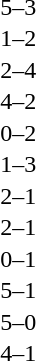<table cellspacing=1 width=70%>
<tr>
<th width=25%></th>
<th width=30%></th>
<th width=15%></th>
<th width=30%></th>
</tr>
<tr>
<td></td>
<td align=right></td>
<td align=center>5–3</td>
<td></td>
</tr>
<tr>
<td></td>
<td align=right></td>
<td align=center>1–2</td>
<td></td>
</tr>
<tr>
<td></td>
<td align=right></td>
<td align=center>2–4</td>
<td></td>
</tr>
<tr>
<td></td>
<td align=right></td>
<td align=center>4–2</td>
<td></td>
</tr>
<tr>
<td></td>
<td align=right></td>
<td align=center>0–2</td>
<td></td>
</tr>
<tr>
<td></td>
<td align=right></td>
<td align=center>1–3</td>
<td></td>
</tr>
<tr>
<td></td>
<td align=right></td>
<td align=center>2–1</td>
<td></td>
</tr>
<tr>
<td></td>
<td align=right></td>
<td align=center>2–1</td>
<td></td>
</tr>
<tr>
<td></td>
<td align=right></td>
<td align=center>0–1</td>
<td></td>
</tr>
<tr>
<td></td>
<td align=right></td>
<td align=center>5–1</td>
<td></td>
</tr>
<tr>
<td></td>
<td align=right></td>
<td align=center>5–0</td>
<td></td>
</tr>
<tr>
<td></td>
<td align=right></td>
<td align=center>4–1</td>
<td></td>
</tr>
</table>
